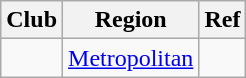<table class="wikitable">
<tr>
<th>Club</th>
<th>Region</th>
<th>Ref</th>
</tr>
<tr>
<td> </td>
<td><a href='#'>Metropolitan</a></td>
<td align=center></td>
</tr>
</table>
